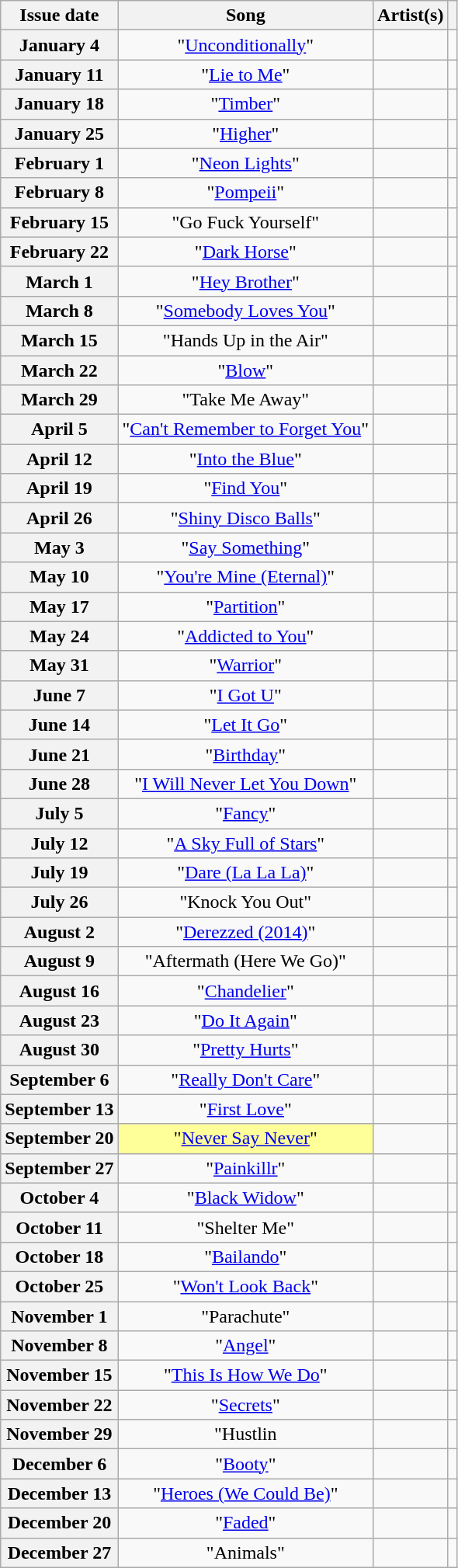<table class="wikitable sortable plainrowheaders" style="text-align:center;">
<tr>
<th scope="col" class="unsortable">Issue date</th>
<th scope="col">Song</th>
<th scope="col">Artist(s)</th>
<th scope="col" class="unsortable"></th>
</tr>
<tr>
<th scope=row>January 4</th>
<td>"<a href='#'>Unconditionally</a>"</td>
<td></td>
<td></td>
</tr>
<tr>
<th scope=row>January 11</th>
<td>"<a href='#'>Lie to Me</a>"</td>
<td></td>
<td></td>
</tr>
<tr>
<th scope=row>January 18</th>
<td>"<a href='#'>Timber</a>"</td>
<td></td>
<td></td>
</tr>
<tr>
<th scope=row>January 25</th>
<td>"<a href='#'>Higher</a>"</td>
<td></td>
<td></td>
</tr>
<tr>
<th scope=row>February 1</th>
<td>"<a href='#'>Neon Lights</a>"</td>
<td></td>
<td></td>
</tr>
<tr>
<th scope=row>February 8</th>
<td>"<a href='#'>Pompeii</a>"</td>
<td></td>
<td></td>
</tr>
<tr>
<th scope=row>February 15</th>
<td>"Go Fuck Yourself"</td>
<td></td>
<td></td>
</tr>
<tr>
<th scope=row>February 22</th>
<td>"<a href='#'>Dark Horse</a>"</td>
<td></td>
<td></td>
</tr>
<tr>
<th scope=row>March 1</th>
<td>"<a href='#'>Hey Brother</a>"</td>
<td></td>
<td></td>
</tr>
<tr>
<th scope=row>March 8</th>
<td>"<a href='#'>Somebody Loves You</a>"</td>
<td></td>
<td></td>
</tr>
<tr>
<th scope=row>March 15</th>
<td>"Hands Up in the Air"</td>
<td></td>
<td></td>
</tr>
<tr>
<th scope=row>March 22</th>
<td>"<a href='#'>Blow</a>"</td>
<td></td>
<td></td>
</tr>
<tr>
<th scope=row>March 29</th>
<td>"Take Me Away"</td>
<td></td>
<td></td>
</tr>
<tr>
<th scope=row>April 5</th>
<td>"<a href='#'>Can't Remember to Forget You</a>"</td>
<td></td>
<td></td>
</tr>
<tr>
<th scope=row>April 12</th>
<td>"<a href='#'>Into the Blue</a>"</td>
<td></td>
<td></td>
</tr>
<tr>
<th scope=row>April 19</th>
<td>"<a href='#'>Find You</a>"</td>
<td></td>
<td></td>
</tr>
<tr>
<th scope=row>April 26</th>
<td>"<a href='#'>Shiny Disco Balls</a>"</td>
<td></td>
<td></td>
</tr>
<tr>
<th scope=row>May 3</th>
<td>"<a href='#'>Say Something</a>"</td>
<td></td>
<td></td>
</tr>
<tr>
<th scope=row>May 10</th>
<td>"<a href='#'>You're Mine (Eternal)</a>"</td>
<td></td>
<td></td>
</tr>
<tr>
<th scope=row>May 17</th>
<td>"<a href='#'>Partition</a>"</td>
<td></td>
<td></td>
</tr>
<tr>
<th scope=row>May 24</th>
<td>"<a href='#'>Addicted to You</a>"</td>
<td></td>
<td></td>
</tr>
<tr>
<th scope=row>May 31</th>
<td>"<a href='#'>Warrior</a>"</td>
<td></td>
<td></td>
</tr>
<tr>
<th scope=row>June 7</th>
<td>"<a href='#'>I Got U</a>"</td>
<td></td>
<td></td>
</tr>
<tr>
<th scope=row>June 14</th>
<td>"<a href='#'>Let It Go</a>"</td>
<td></td>
<td></td>
</tr>
<tr>
<th scope=row>June 21</th>
<td>"<a href='#'>Birthday</a>"</td>
<td></td>
<td></td>
</tr>
<tr>
<th scope=row>June 28</th>
<td>"<a href='#'>I Will Never Let You Down</a>"</td>
<td></td>
<td></td>
</tr>
<tr>
<th scope=row>July 5</th>
<td>"<a href='#'>Fancy</a>"</td>
<td></td>
<td></td>
</tr>
<tr>
<th scope=row>July 12</th>
<td>"<a href='#'>A Sky Full of Stars</a>"</td>
<td></td>
<td></td>
</tr>
<tr>
<th scope=row>July 19</th>
<td>"<a href='#'>Dare (La La La)</a>"</td>
<td></td>
<td></td>
</tr>
<tr>
<th scope=row>July 26</th>
<td>"Knock You Out"</td>
<td></td>
<td></td>
</tr>
<tr>
<th scope=row>August 2</th>
<td>"<a href='#'>Derezzed (2014)</a>"</td>
<td></td>
<td></td>
</tr>
<tr>
<th scope=row>August 9</th>
<td>"Aftermath (Here We Go)"</td>
<td></td>
<td></td>
</tr>
<tr>
<th scope=row>August 16</th>
<td>"<a href='#'>Chandelier</a>"</td>
<td></td>
<td></td>
</tr>
<tr>
<th scope=row>August 23</th>
<td>"<a href='#'>Do It Again</a>"</td>
<td></td>
<td></td>
</tr>
<tr>
<th scope=row>August 30</th>
<td>"<a href='#'>Pretty Hurts</a>"</td>
<td></td>
<td></td>
</tr>
<tr>
<th scope=row>September 6</th>
<td>"<a href='#'>Really Don't Care</a>"</td>
<td></td>
<td></td>
</tr>
<tr>
<th scope=row>September 13</th>
<td>"<a href='#'>First Love</a>"</td>
<td></td>
<td></td>
</tr>
<tr>
<th scope=row>September 20</th>
<td style="background:#ff9;">"<a href='#'>Never Say Never</a>" </td>
<td></td>
<td></td>
</tr>
<tr>
<th scope=row>September 27</th>
<td>"<a href='#'>Painkillr</a>"</td>
<td></td>
<td></td>
</tr>
<tr>
<th scope=row>October 4</th>
<td>"<a href='#'>Black Widow</a>"</td>
<td></td>
<td></td>
</tr>
<tr>
<th scope=row>October 11</th>
<td>"Shelter Me"</td>
<td></td>
<td></td>
</tr>
<tr>
<th scope=row>October 18</th>
<td>"<a href='#'>Bailando</a>"</td>
<td></td>
<td></td>
</tr>
<tr>
<th scope=row>October 25</th>
<td>"<a href='#'>Won't Look Back</a>"</td>
<td></td>
<td></td>
</tr>
<tr>
<th scope=row>November 1</th>
<td>"Parachute"</td>
<td></td>
<td></td>
</tr>
<tr>
<th scope=row>November 8</th>
<td>"<a href='#'>Angel</a>"</td>
<td></td>
<td></td>
</tr>
<tr>
<th scope=row>November 15</th>
<td>"<a href='#'>This Is How We Do</a>"</td>
<td></td>
<td></td>
</tr>
<tr>
<th scope=row>November 22</th>
<td>"<a href='#'>Secrets</a>"</td>
<td></td>
<td></td>
</tr>
<tr>
<th scope=row>November 29</th>
<td>"Hustlin</td>
<td></td>
<td></td>
</tr>
<tr>
<th scope=row>December 6</th>
<td>"<a href='#'>Booty</a>"</td>
<td></td>
<td></td>
</tr>
<tr>
<th scope=row>December 13</th>
<td>"<a href='#'>Heroes (We Could Be)</a>"</td>
<td></td>
<td></td>
</tr>
<tr>
<th scope=row>December 20</th>
<td>"<a href='#'>Faded</a>"</td>
<td></td>
<td></td>
</tr>
<tr>
<th scope=row>December 27</th>
<td>"Animals"</td>
<td></td>
<td></td>
</tr>
</table>
